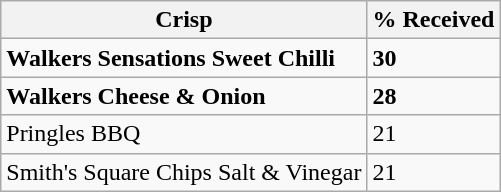<table class="wikitable">
<tr>
<th>Crisp</th>
<th>% Received</th>
</tr>
<tr>
<td><strong>Walkers Sensations Sweet Chilli</strong></td>
<td><strong>30</strong></td>
</tr>
<tr>
<td><strong>Walkers Cheese & Onion</strong></td>
<td><strong>28</strong></td>
</tr>
<tr>
<td>Pringles BBQ</td>
<td>21</td>
</tr>
<tr>
<td>Smith's Square Chips Salt & Vinegar</td>
<td>21</td>
</tr>
</table>
